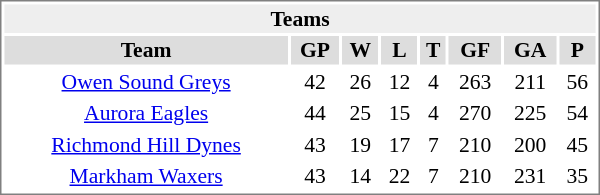<table cellpadding="0">
<tr align="left" style="vertical-align: top">
<td></td>
<td><br><table cellpadding="1" width="400px" style="font-size: 90%; border: 1px solid gray;">
<tr align="center"  bgcolor="#eeeeee">
<td colspan="11"><strong>Teams</strong></td>
</tr>
<tr align="center"  bgcolor="#dddddd">
<td><strong>Team</strong></td>
<td><strong>GP</strong></td>
<td><strong>W</strong></td>
<td><strong>L</strong></td>
<td><strong>T</strong></td>
<td><strong>GF</strong></td>
<td><strong>GA</strong></td>
<td><strong>P</strong></td>
</tr>
<tr align="center">
<td><a href='#'>Owen Sound Greys</a></td>
<td>42</td>
<td>26</td>
<td>12</td>
<td>4</td>
<td>263</td>
<td>211</td>
<td>56</td>
</tr>
<tr align="center">
<td><a href='#'>Aurora Eagles</a></td>
<td>44</td>
<td>25</td>
<td>15</td>
<td>4</td>
<td>270</td>
<td>225</td>
<td>54</td>
</tr>
<tr align="center">
<td><a href='#'>Richmond Hill Dynes</a></td>
<td>43</td>
<td>19</td>
<td>17</td>
<td>7</td>
<td>210</td>
<td>200</td>
<td>45</td>
</tr>
<tr align="center">
<td><a href='#'>Markham Waxers</a></td>
<td>43</td>
<td>14</td>
<td>22</td>
<td>7</td>
<td>210</td>
<td>231</td>
<td>35</td>
</tr>
</table>
</td>
</tr>
</table>
